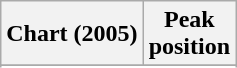<table class="wikitable sortable plainrowheaders" style="text-align:center">
<tr>
<th>Chart (2005)</th>
<th>Peak<br>position</th>
</tr>
<tr>
</tr>
<tr>
</tr>
<tr>
</tr>
</table>
